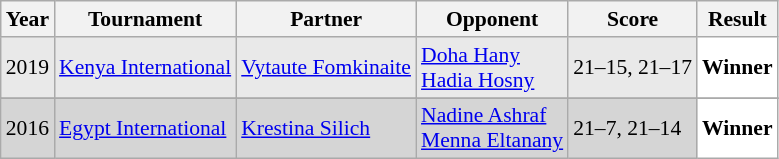<table class="sortable wikitable" style="font-size: 90%;">
<tr>
<th>Year</th>
<th>Tournament</th>
<th>Partner</th>
<th>Opponent</th>
<th>Score</th>
<th>Result</th>
</tr>
<tr style="background:#E9E9E9">
<td align="center">2019</td>
<td align="left"><a href='#'>Kenya International</a></td>
<td align="left"> <a href='#'>Vytaute Fomkinaite</a></td>
<td align="left"> <a href='#'>Doha Hany</a> <br>  <a href='#'>Hadia Hosny</a></td>
<td align="left">21–15, 21–17</td>
<td style="text-align:left; background:white"> <strong>Winner</strong></td>
</tr>
<tr>
</tr>
<tr style="background:#D5D5D5">
<td align="center">2016</td>
<td align="left"><a href='#'>Egypt International</a></td>
<td align="left"> <a href='#'>Krestina Silich</a></td>
<td align="left"> <a href='#'>Nadine Ashraf</a> <br>  <a href='#'>Menna Eltanany</a></td>
<td align="left">21–7, 21–14</td>
<td style="text-align:left; background:white"> <strong>Winner</strong></td>
</tr>
</table>
